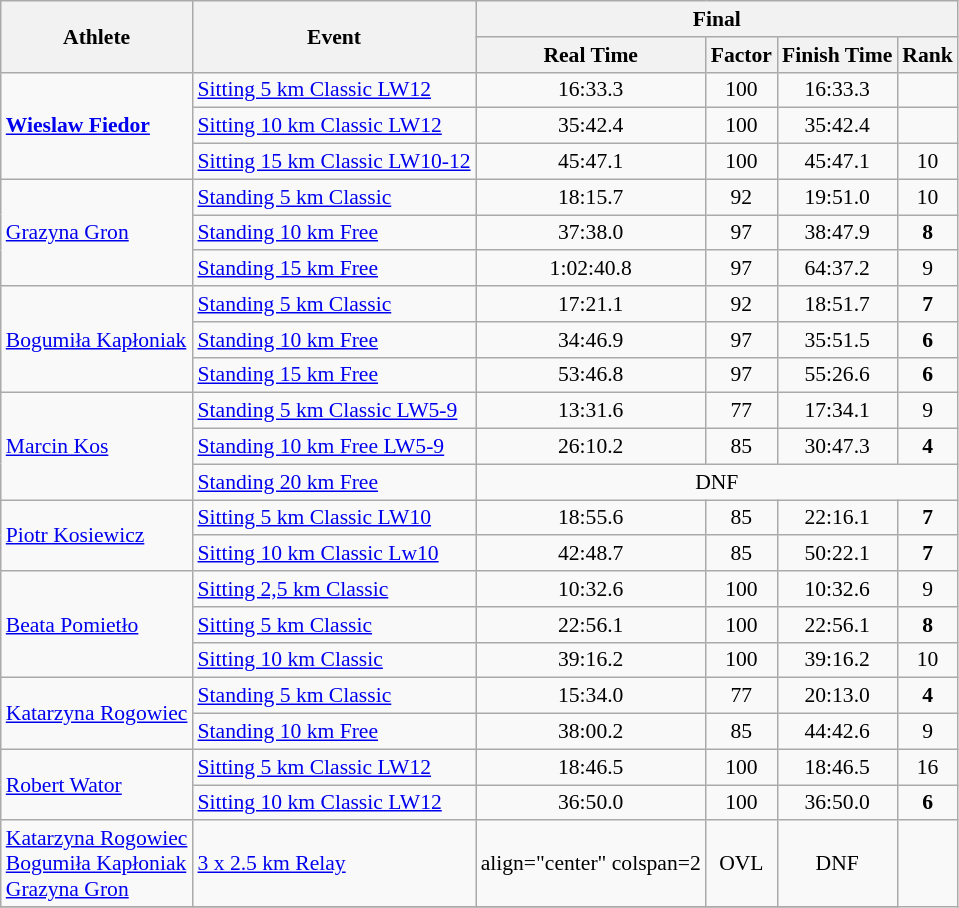<table class="wikitable" style="font-size:90%">
<tr>
<th rowspan="2">Athlete</th>
<th rowspan="2">Event</th>
<th colspan="4">Final</th>
</tr>
<tr>
<th>Real Time</th>
<th>Factor</th>
<th>Finish Time</th>
<th>Rank</th>
</tr>
<tr>
<td rowspan=3><strong><a href='#'>Wieslaw Fiedor</a></strong></td>
<td rowspan=1><a href='#'>Sitting 5 km Classic LW12</a></td>
<td align="center">16:33.3</td>
<td align="center">100</td>
<td align="center">16:33.3</td>
<td align="center"></td>
</tr>
<tr>
<td rowspan=1><a href='#'>Sitting 10 km Classic LW12</a></td>
<td align="center">35:42.4</td>
<td align="center">100</td>
<td align="center">35:42.4</td>
<td align="center"></td>
</tr>
<tr>
<td rowspan=1><a href='#'>Sitting 15 km Classic LW10-12</a></td>
<td align="center">45:47.1</td>
<td align="center">100</td>
<td align="center">45:47.1</td>
<td align="center">10</td>
</tr>
<tr>
<td rowspan=3><a href='#'>Grazyna Gron</a></td>
<td rowspan=1><a href='#'>Standing 5 km Classic</a></td>
<td align="center">18:15.7</td>
<td align="center">92</td>
<td align="center">19:51.0</td>
<td align="center">10</td>
</tr>
<tr>
<td rowspan=1><a href='#'>Standing 10 km Free</a></td>
<td align="center">37:38.0</td>
<td align="center">97</td>
<td align="center">38:47.9</td>
<td align="center"><strong>8</strong></td>
</tr>
<tr>
<td rowspan=1><a href='#'>Standing 15 km Free</a></td>
<td align="center">1:02:40.8</td>
<td align="center">97</td>
<td align="center">64:37.2</td>
<td align="center">9</td>
</tr>
<tr>
<td rowspan=3><a href='#'>Bogumiła Kapłoniak</a></td>
<td rowspan=1><a href='#'>Standing 5 km Classic</a></td>
<td align="center">17:21.1</td>
<td align="center">92</td>
<td align="center">18:51.7</td>
<td align="center"><strong>7</strong></td>
</tr>
<tr>
<td rowspan=1><a href='#'>Standing 10 km Free</a></td>
<td align="center">34:46.9</td>
<td align="center">97</td>
<td align="center">35:51.5</td>
<td align="center"><strong>6</strong></td>
</tr>
<tr>
<td rowspan=1><a href='#'>Standing 15 km Free</a></td>
<td align="center">53:46.8</td>
<td align="center">97</td>
<td align="center">55:26.6</td>
<td align="center"><strong>6</strong></td>
</tr>
<tr>
<td rowspan=3><a href='#'>Marcin Kos</a></td>
<td rowspan=1><a href='#'>Standing 5 km Classic LW5-9</a></td>
<td align="center">13:31.6</td>
<td align="center">77</td>
<td align="center">17:34.1</td>
<td align="center">9</td>
</tr>
<tr>
<td rowspan=1><a href='#'>Standing 10 km Free LW5-9</a></td>
<td align="center">26:10.2</td>
<td align="center">85</td>
<td align="center">30:47.3</td>
<td align="center"><strong>4</strong></td>
</tr>
<tr>
<td rowspan=1><a href='#'>Standing 20 km Free</a></td>
<td align="center" colspan=4>DNF</td>
</tr>
<tr>
<td rowspan=2><a href='#'>Piotr Kosiewicz</a></td>
<td rowspan=1><a href='#'>Sitting 5 km Classic LW10</a></td>
<td align="center">18:55.6</td>
<td align="center">85</td>
<td align="center">22:16.1</td>
<td align="center"><strong>7</strong></td>
</tr>
<tr>
<td rowspan=1><a href='#'>Sitting 10 km Classic Lw10</a></td>
<td align="center">42:48.7</td>
<td align="center">85</td>
<td align="center">50:22.1</td>
<td align="center"><strong>7</strong></td>
</tr>
<tr>
<td rowspan=3><a href='#'>Beata Pomietło</a></td>
<td rowspan=1><a href='#'>Sitting 2,5 km Classic</a></td>
<td align="center">10:32.6</td>
<td align="center">100</td>
<td align="center">10:32.6</td>
<td align="center">9</td>
</tr>
<tr>
<td rowspan=1><a href='#'>Sitting 5 km Classic</a></td>
<td align="center">22:56.1</td>
<td align="center">100</td>
<td align="center">22:56.1</td>
<td align="center"><strong>8</strong></td>
</tr>
<tr>
<td rowspan=1><a href='#'>Sitting 10 km Classic</a></td>
<td align="center">39:16.2</td>
<td align="center">100</td>
<td align="center">39:16.2</td>
<td align="center">10</td>
</tr>
<tr>
<td rowspan=2><a href='#'>Katarzyna Rogowiec</a></td>
<td rowspan=1><a href='#'>Standing 5 km Classic</a></td>
<td align="center">15:34.0</td>
<td align="center">77</td>
<td align="center">20:13.0</td>
<td align="center"><strong>4</strong></td>
</tr>
<tr>
<td rowspan=1><a href='#'>Standing 10 km Free</a></td>
<td align="center">38:00.2</td>
<td align="center">85</td>
<td align="center">44:42.6</td>
<td align="center">9</td>
</tr>
<tr>
<td rowspan=2><a href='#'>Robert Wator</a></td>
<td rowspan=1><a href='#'>Sitting 5 km Classic LW12</a></td>
<td align="center">18:46.5</td>
<td align="center">100</td>
<td align="center">18:46.5</td>
<td align="center">16</td>
</tr>
<tr>
<td rowspan=1><a href='#'>Sitting 10 km Classic LW12</a></td>
<td align="center">36:50.0</td>
<td align="center">100</td>
<td align="center">36:50.0</td>
<td align="center"><strong>6</strong></td>
</tr>
<tr>
<td rowspan=1><a href='#'>Katarzyna Rogowiec</a><br><a href='#'>Bogumiła Kapłoniak</a><br><a href='#'>Grazyna Gron</a></td>
<td rowspan=1><a href='#'>3 x 2.5 km Relay</a></td>
<td>align="center" colspan=2 </td>
<td align="center">OVL</td>
<td align="center">DNF</td>
</tr>
<tr>
</tr>
</table>
